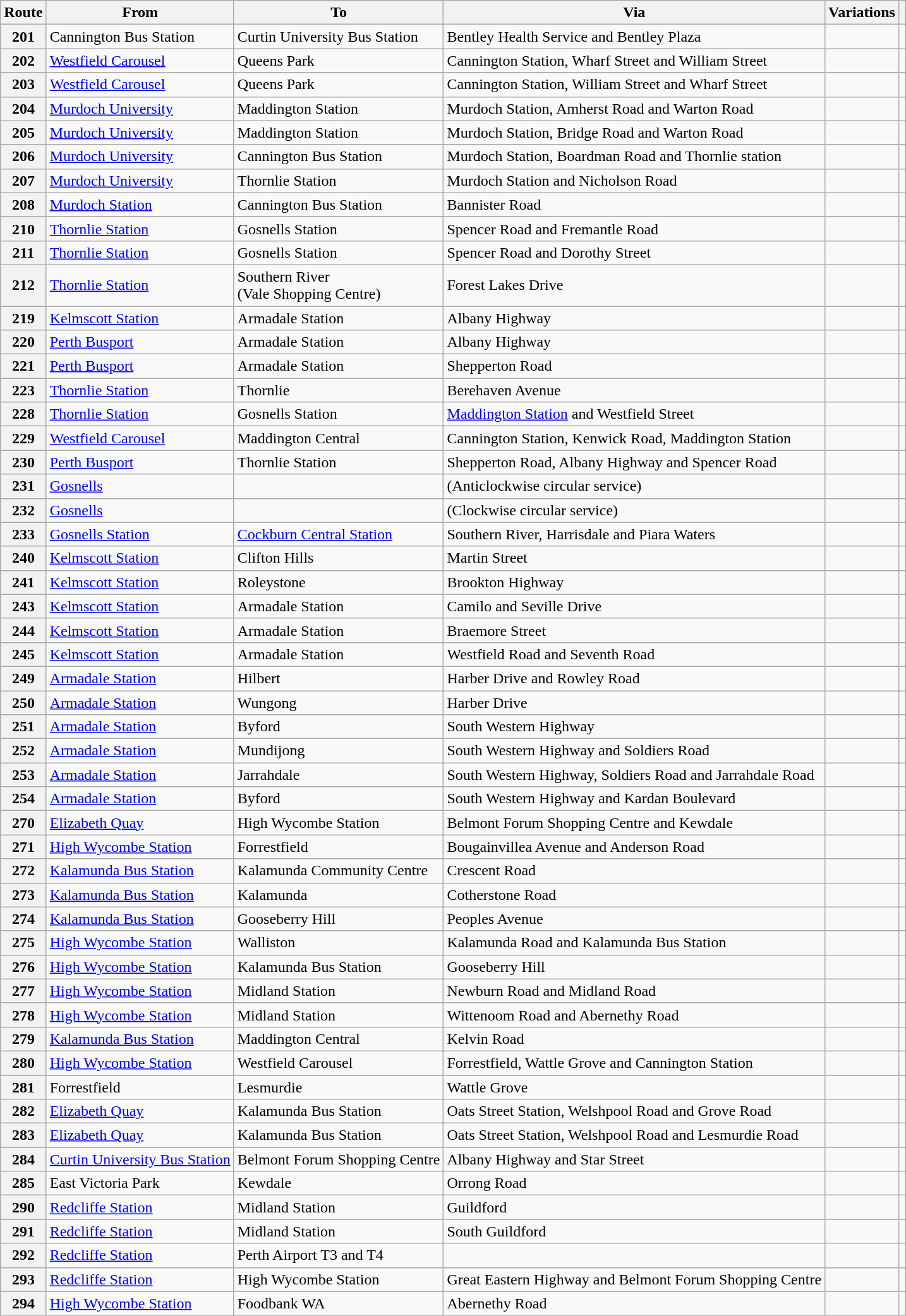<table class="wikitable sortable">
<tr>
<th data-sort-type="number">Route</th>
<th>From</th>
<th>To</th>
<th class=unsortable>Via</th>
<th class=unsortable>Variations</th>
<th class=unsortable></th>
</tr>
<tr>
<th>201</th>
<td>Cannington Bus Station</td>
<td>Curtin University Bus Station</td>
<td>Bentley Health Service and Bentley Plaza</td>
<td></td>
<td></td>
</tr>
<tr>
<th>202</th>
<td><a href='#'>Westfield Carousel</a></td>
<td>Queens Park</td>
<td>Cannington Station, Wharf Street and William Street</td>
<td></td>
<td></td>
</tr>
<tr>
<th>203</th>
<td><a href='#'>Westfield Carousel</a></td>
<td>Queens Park</td>
<td>Cannington Station, William Street and Wharf Street</td>
<td></td>
<td></td>
</tr>
<tr>
<th>204</th>
<td><a href='#'>Murdoch University</a></td>
<td>Maddington Station</td>
<td>Murdoch Station, Amherst Road and Warton Road</td>
<td></td>
<td></td>
</tr>
<tr>
<th>205</th>
<td><a href='#'>Murdoch University</a></td>
<td>Maddington Station</td>
<td>Murdoch Station, Bridge Road and Warton Road</td>
<td></td>
<td></td>
</tr>
<tr>
<th>206</th>
<td><a href='#'>Murdoch University</a></td>
<td>Cannington Bus Station</td>
<td>Murdoch Station, Boardman Road and Thornlie station</td>
<td></td>
<td></td>
</tr>
<tr>
<th>207</th>
<td><a href='#'>Murdoch University</a></td>
<td>Thornlie Station</td>
<td>Murdoch Station and Nicholson Road</td>
<td></td>
<td></td>
</tr>
<tr>
<th>208</th>
<td><a href='#'>Murdoch Station</a></td>
<td>Cannington Bus Station</td>
<td>Bannister Road</td>
<td></td>
<td></td>
</tr>
<tr>
<th>210</th>
<td><a href='#'>Thornlie Station</a></td>
<td>Gosnells Station</td>
<td>Spencer Road and Fremantle Road</td>
<td></td>
<td></td>
</tr>
<tr>
<th>211</th>
<td><a href='#'>Thornlie Station</a></td>
<td>Gosnells Station</td>
<td>Spencer Road and Dorothy Street</td>
<td></td>
<td></td>
</tr>
<tr>
<th>212</th>
<td><a href='#'>Thornlie Station</a></td>
<td>Southern River<br>(Vale Shopping Centre)</td>
<td>Forest Lakes Drive</td>
<td></td>
<td></td>
</tr>
<tr>
<th>219</th>
<td><a href='#'>Kelmscott Station</a></td>
<td>Armadale Station</td>
<td>Albany Highway</td>
<td></td>
<td></td>
</tr>
<tr>
<th>220</th>
<td><a href='#'>Perth Busport</a></td>
<td>Armadale Station</td>
<td>Albany Highway</td>
<td></td>
<td></td>
</tr>
<tr>
<th>221</th>
<td><a href='#'>Perth Busport</a></td>
<td>Armadale Station</td>
<td>Shepperton Road</td>
<td></td>
<td></td>
</tr>
<tr>
<th>223</th>
<td><a href='#'>Thornlie Station</a></td>
<td>Thornlie</td>
<td>Berehaven Avenue</td>
<td></td>
<td></td>
</tr>
<tr>
<th>228</th>
<td><a href='#'>Thornlie Station</a></td>
<td>Gosnells Station</td>
<td><a href='#'>Maddington Station</a> and Westfield Street</td>
<td></td>
<td></td>
</tr>
<tr>
<th>229</th>
<td><a href='#'>Westfield Carousel</a></td>
<td>Maddington Central</td>
<td>Cannington Station, Kenwick Road, Maddington Station</td>
<td></td>
<td></td>
</tr>
<tr>
<th>230</th>
<td><a href='#'>Perth Busport</a></td>
<td>Thornlie Station</td>
<td>Shepperton Road, Albany Highway and Spencer Road</td>
<td></td>
<td></td>
</tr>
<tr>
<th>231</th>
<td><a href='#'>Gosnells</a></td>
<td></td>
<td>(Anticlockwise circular service)</td>
<td></td>
<td></td>
</tr>
<tr>
<th>232</th>
<td><a href='#'>Gosnells</a></td>
<td></td>
<td>(Clockwise circular service)</td>
<td></td>
<td></td>
</tr>
<tr>
<th>233</th>
<td><a href='#'>Gosnells Station</a></td>
<td><a href='#'>Cockburn Central Station</a></td>
<td>Southern River, Harrisdale and Piara Waters</td>
<td></td>
<td></td>
</tr>
<tr>
<th>240</th>
<td><a href='#'>Kelmscott Station</a></td>
<td>Clifton Hills</td>
<td>Martin Street</td>
<td></td>
<td></td>
</tr>
<tr>
<th>241</th>
<td><a href='#'>Kelmscott Station</a></td>
<td>Roleystone</td>
<td>Brookton Highway</td>
<td></td>
<td></td>
</tr>
<tr>
<th>243</th>
<td><a href='#'>Kelmscott Station</a></td>
<td>Armadale Station</td>
<td>Camilo and Seville Drive</td>
<td></td>
<td></td>
</tr>
<tr>
<th>244</th>
<td><a href='#'>Kelmscott Station</a></td>
<td>Armadale Station</td>
<td>Braemore Street</td>
<td></td>
<td></td>
</tr>
<tr>
<th>245</th>
<td><a href='#'>Kelmscott Station</a></td>
<td>Armadale Station</td>
<td>Westfield Road and Seventh Road</td>
<td></td>
<td></td>
</tr>
<tr>
<th>249</th>
<td><a href='#'>Armadale Station</a></td>
<td>Hilbert</td>
<td>Harber Drive and Rowley Road</td>
<td></td>
<td></td>
</tr>
<tr>
<th>250</th>
<td><a href='#'>Armadale Station</a></td>
<td>Wungong</td>
<td>Harber Drive</td>
<td></td>
<td></td>
</tr>
<tr>
<th>251</th>
<td><a href='#'>Armadale Station</a></td>
<td>Byford</td>
<td>South Western Highway</td>
<td></td>
<td></td>
</tr>
<tr>
<th>252</th>
<td><a href='#'>Armadale Station</a></td>
<td>Mundijong</td>
<td>South Western Highway and Soldiers Road</td>
<td></td>
<td></td>
</tr>
<tr>
<th>253</th>
<td><a href='#'>Armadale Station</a></td>
<td>Jarrahdale</td>
<td>South Western Highway, Soldiers Road and Jarrahdale Road</td>
<td></td>
<td></td>
</tr>
<tr>
<th>254</th>
<td><a href='#'>Armadale Station</a></td>
<td>Byford</td>
<td>South Western Highway and Kardan Boulevard</td>
<td></td>
<td></td>
</tr>
<tr>
<th>270</th>
<td><a href='#'>Elizabeth Quay</a></td>
<td>High Wycombe Station</td>
<td>Belmont Forum Shopping Centre and Kewdale</td>
<td></td>
<td></td>
</tr>
<tr>
<th>271</th>
<td><a href='#'>High Wycombe Station</a></td>
<td>Forrestfield</td>
<td>Bougainvillea Avenue and Anderson Road</td>
<td></td>
<td></td>
</tr>
<tr>
<th>272</th>
<td><a href='#'>Kalamunda Bus Station</a></td>
<td>Kalamunda Community Centre</td>
<td>Crescent Road</td>
<td></td>
<td></td>
</tr>
<tr>
<th>273</th>
<td><a href='#'>Kalamunda Bus Station</a></td>
<td>Kalamunda</td>
<td>Cotherstone Road</td>
<td></td>
<td></td>
</tr>
<tr>
<th>274</th>
<td><a href='#'>Kalamunda Bus Station</a></td>
<td>Gooseberry Hill</td>
<td>Peoples Avenue</td>
<td></td>
<td></td>
</tr>
<tr>
<th>275</th>
<td><a href='#'>High Wycombe Station</a></td>
<td>Walliston</td>
<td>Kalamunda Road and Kalamunda Bus Station</td>
<td></td>
<td></td>
</tr>
<tr>
<th>276</th>
<td><a href='#'>High Wycombe Station</a></td>
<td>Kalamunda Bus Station</td>
<td>Gooseberry Hill</td>
<td></td>
<td></td>
</tr>
<tr>
<th>277</th>
<td><a href='#'>High Wycombe Station</a></td>
<td>Midland Station</td>
<td>Newburn Road and Midland Road</td>
<td></td>
<td></td>
</tr>
<tr>
<th>278</th>
<td><a href='#'>High Wycombe Station</a></td>
<td>Midland Station</td>
<td>Wittenoom Road and Abernethy Road</td>
<td></td>
<td></td>
</tr>
<tr>
<th>279</th>
<td><a href='#'>Kalamunda Bus Station</a></td>
<td>Maddington Central</td>
<td>Kelvin Road</td>
<td></td>
<td></td>
</tr>
<tr>
<th>280</th>
<td><a href='#'>High Wycombe Station</a></td>
<td>Westfield Carousel</td>
<td>Forrestfield, Wattle Grove and Cannington Station</td>
<td></td>
<td></td>
</tr>
<tr>
<th>281</th>
<td>Forrestfield</td>
<td>Lesmurdie</td>
<td>Wattle Grove</td>
<td></td>
<td></td>
</tr>
<tr>
<th>282</th>
<td><a href='#'>Elizabeth Quay</a></td>
<td>Kalamunda Bus Station</td>
<td>Oats Street Station, Welshpool Road and Grove Road</td>
<td></td>
<td></td>
</tr>
<tr>
<th>283</th>
<td><a href='#'>Elizabeth Quay</a></td>
<td>Kalamunda Bus Station</td>
<td>Oats Street Station, Welshpool Road and Lesmurdie Road</td>
<td></td>
<td></td>
</tr>
<tr>
<th>284</th>
<td><a href='#'>Curtin University Bus Station</a></td>
<td>Belmont Forum Shopping Centre</td>
<td>Albany Highway and Star Street</td>
<td></td>
<td></td>
</tr>
<tr>
<th>285</th>
<td>East Victoria Park</td>
<td>Kewdale</td>
<td>Orrong Road</td>
<td></td>
<td></td>
</tr>
<tr>
<th>290</th>
<td><a href='#'>Redcliffe Station</a></td>
<td>Midland Station</td>
<td>Guildford</td>
<td></td>
<td></td>
</tr>
<tr>
<th>291</th>
<td><a href='#'>Redcliffe Station</a></td>
<td>Midland Station</td>
<td>South Guildford</td>
<td></td>
<td></td>
</tr>
<tr>
<th>292</th>
<td><a href='#'>Redcliffe Station</a></td>
<td>Perth Airport T3 and T4</td>
<td></td>
<td></td>
<td></td>
</tr>
<tr>
<th>293</th>
<td><a href='#'>Redcliffe Station</a></td>
<td>High Wycombe Station</td>
<td>Great Eastern Highway and Belmont Forum Shopping Centre</td>
<td></td>
<td></td>
</tr>
<tr>
<th>294</th>
<td><a href='#'>High Wycombe Station</a></td>
<td>Foodbank WA</td>
<td>Abernethy Road</td>
<td></td>
<td></td>
</tr>
</table>
